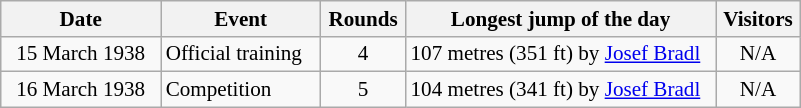<table class=wikitable style="text-align:center; font-size:88%;">
<tr>
<th width=100px>Date</th>
<th width=100px>Event</th>
<th width=50px>Rounds</th>
<th width=200px>Longest jump of the day</th>
<th width=50px>Visitors</th>
</tr>
<tr>
<td align=right>15 March 1938  </td>
<td align=left>Official training</td>
<td align=center>4</td>
<td align=left>107 metres (351 ft) by <a href='#'>Josef Bradl</a></td>
<td align=center>N/A</td>
</tr>
<tr>
<td align=right>16 March 1938  </td>
<td align=left>Competition</td>
<td align=center>5</td>
<td align=left>104 metres (341 ft) by <a href='#'>Josef Bradl</a></td>
<td align=center>N/A</td>
</tr>
</table>
